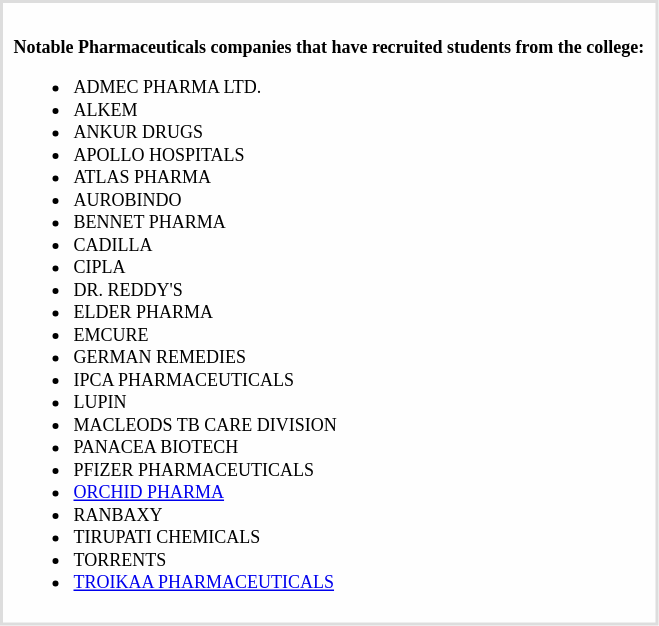<table style='float:center;font-size: 75%;border:2px solid #dddddd; background-color:#fefefe; padding:4px;margin:2em'>
<tr>
<td><br><strong>Notable Pharmaceuticals companies that have recruited students from the college:</strong><br><ul><li>ADMEC PHARMA LTD.</li><li>ALKEM</li><li>ANKUR DRUGS</li><li>APOLLO HOSPITALS</li><li>ATLAS PHARMA</li><li>AUROBINDO</li><li>BENNET PHARMA</li><li>CADILLA</li><li>CIPLA</li><li>DR. REDDY'S</li><li>ELDER PHARMA</li><li>EMCURE</li><li>GERMAN REMEDIES</li><li>IPCA PHARMACEUTICALS</li><li>LUPIN</li><li>MACLEODS TB CARE DIVISION</li><li>PANACEA BIOTECH</li><li>PFIZER PHARMACEUTICALS</li><li><a href='#'>ORCHID PHARMA</a></li><li>RANBAXY</li><li>TIRUPATI CHEMICALS</li><li>TORRENTS</li><li><a href='#'>TROIKAA PHARMACEUTICALS</a></li></ul></td>
</tr>
</table>
